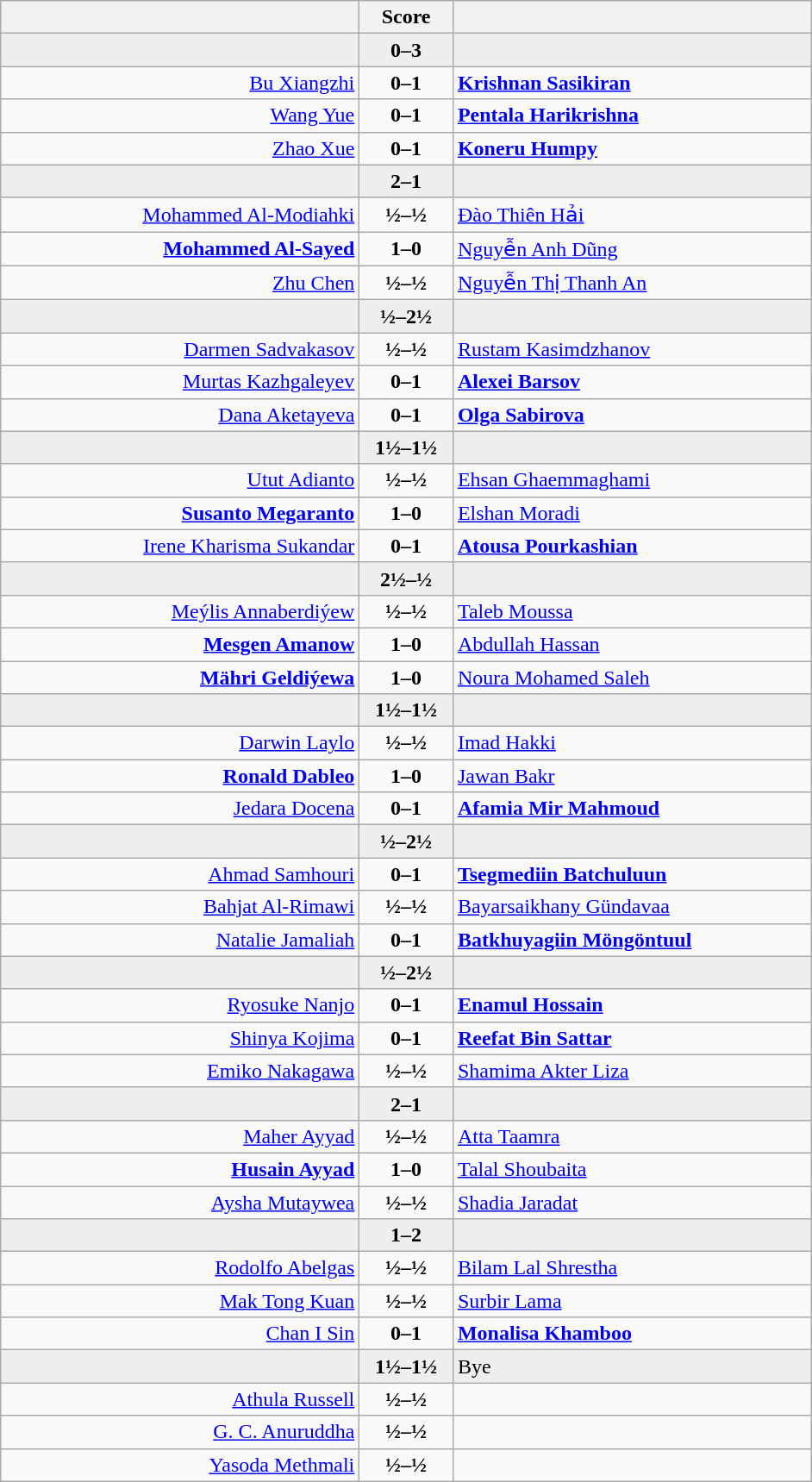<table class="wikitable" style="text-align: center;">
<tr>
<th align="right" width="270"></th>
<th width="65">Score</th>
<th align="left" width="270"></th>
</tr>
<tr style="background:#eeeeee;">
<td align=right></td>
<td align=center><strong>0–3</strong></td>
<td align=left><strong></strong></td>
</tr>
<tr>
<td align=right><a href='#'>Bu Xiangzhi</a></td>
<td align=center><strong>0–1</strong></td>
<td align=left><strong><a href='#'>Krishnan Sasikiran</a></strong></td>
</tr>
<tr>
<td align=right><a href='#'>Wang Yue</a></td>
<td align=center><strong>0–1</strong></td>
<td align=left><strong><a href='#'>Pentala Harikrishna</a></strong></td>
</tr>
<tr>
<td align=right><a href='#'>Zhao Xue</a></td>
<td align=center><strong>0–1</strong></td>
<td align=left><strong><a href='#'>Koneru Humpy</a></strong></td>
</tr>
<tr style="background:#eeeeee;">
<td align=right><strong></strong></td>
<td align=center><strong>2–1</strong></td>
<td align=left></td>
</tr>
<tr>
<td align=right><a href='#'>Mohammed Al-Modiahki</a></td>
<td align=center><strong>½–½</strong></td>
<td align=left><a href='#'>Đào Thiên Hải</a></td>
</tr>
<tr>
<td align=right><strong><a href='#'>Mohammed Al-Sayed</a></strong></td>
<td align=center><strong>1–0</strong></td>
<td align=left><a href='#'>Nguyễn Anh Dũng</a></td>
</tr>
<tr>
<td align=right><a href='#'>Zhu Chen</a></td>
<td align=center><strong>½–½</strong></td>
<td align=left><a href='#'>Nguyễn Thị Thanh An</a></td>
</tr>
<tr style="background:#eeeeee;">
<td align=right></td>
<td align=center><strong>½–2½</strong></td>
<td align=left><strong></strong></td>
</tr>
<tr>
<td align=right><a href='#'>Darmen Sadvakasov</a></td>
<td align=center><strong>½–½</strong></td>
<td align=left><a href='#'>Rustam Kasimdzhanov</a></td>
</tr>
<tr>
<td align=right><a href='#'>Murtas Kazhgaleyev</a></td>
<td align=center><strong>0–1</strong></td>
<td align=left><strong><a href='#'>Alexei Barsov</a></strong></td>
</tr>
<tr>
<td align=right><a href='#'>Dana Aketayeva</a></td>
<td align=center><strong>0–1</strong></td>
<td align=left><strong><a href='#'>Olga Sabirova</a></strong></td>
</tr>
<tr style="background:#eeeeee;">
<td align=right></td>
<td align=center><strong>1½–1½</strong></td>
<td align=left></td>
</tr>
<tr>
<td align=right><a href='#'>Utut Adianto</a></td>
<td align=center><strong>½–½</strong></td>
<td align=left><a href='#'>Ehsan Ghaemmaghami</a></td>
</tr>
<tr>
<td align=right><strong><a href='#'>Susanto Megaranto</a></strong></td>
<td align=center><strong>1–0</strong></td>
<td align=left><a href='#'>Elshan Moradi</a></td>
</tr>
<tr>
<td align=right><a href='#'>Irene Kharisma Sukandar</a></td>
<td align=center><strong>0–1</strong></td>
<td align=left><strong><a href='#'>Atousa Pourkashian</a></strong></td>
</tr>
<tr style="background:#eeeeee;">
<td align=right><strong></strong></td>
<td align=center><strong>2½–½</strong></td>
<td align=left></td>
</tr>
<tr>
<td align=right><a href='#'>Meýlis Annaberdiýew</a></td>
<td align=center><strong>½–½</strong></td>
<td align=left><a href='#'>Taleb Moussa</a></td>
</tr>
<tr>
<td align=right><strong><a href='#'>Mesgen Amanow</a></strong></td>
<td align=center><strong>1–0</strong></td>
<td align=left><a href='#'>Abdullah Hassan</a></td>
</tr>
<tr>
<td align=right><strong><a href='#'>Mähri Geldiýewa</a></strong></td>
<td align=center><strong>1–0</strong></td>
<td align=left><a href='#'>Noura Mohamed Saleh</a></td>
</tr>
<tr style="background:#eeeeee;">
<td align=right></td>
<td align=center><strong>1½–1½</strong></td>
<td align=left></td>
</tr>
<tr>
<td align=right><a href='#'>Darwin Laylo</a></td>
<td align=center><strong>½–½</strong></td>
<td align=left><a href='#'>Imad Hakki</a></td>
</tr>
<tr>
<td align=right><strong><a href='#'>Ronald Dableo</a></strong></td>
<td align=center><strong>1–0</strong></td>
<td align=left><a href='#'>Jawan Bakr</a></td>
</tr>
<tr>
<td align=right><a href='#'>Jedara Docena</a></td>
<td align=center><strong>0–1</strong></td>
<td align=left><strong><a href='#'>Afamia Mir Mahmoud</a></strong></td>
</tr>
<tr style="background:#eeeeee;">
<td align=right></td>
<td align=center><strong>½–2½</strong></td>
<td align=left><strong></strong></td>
</tr>
<tr>
<td align=right><a href='#'>Ahmad Samhouri</a></td>
<td align=center><strong>0–1</strong></td>
<td align=left><strong><a href='#'>Tsegmediin Batchuluun</a></strong></td>
</tr>
<tr>
<td align=right><a href='#'>Bahjat Al-Rimawi</a></td>
<td align=center><strong>½–½</strong></td>
<td align=left><a href='#'>Bayarsaikhany Gündavaa</a></td>
</tr>
<tr>
<td align=right><a href='#'>Natalie Jamaliah</a></td>
<td align=center><strong>0–1</strong></td>
<td align=left><strong><a href='#'>Batkhuyagiin Möngöntuul</a></strong></td>
</tr>
<tr style="background:#eeeeee;">
<td align=right></td>
<td align=center><strong>½–2½</strong></td>
<td align=left><strong></strong></td>
</tr>
<tr>
<td align=right><a href='#'>Ryosuke Nanjo</a></td>
<td align=center><strong>0–1</strong></td>
<td align=left><strong><a href='#'>Enamul Hossain</a></strong></td>
</tr>
<tr>
<td align=right><a href='#'>Shinya Kojima</a></td>
<td align=center><strong>0–1</strong></td>
<td align=left><strong><a href='#'>Reefat Bin Sattar</a></strong></td>
</tr>
<tr>
<td align=right><a href='#'>Emiko Nakagawa</a></td>
<td align=center><strong>½–½</strong></td>
<td align=left><a href='#'>Shamima Akter Liza</a></td>
</tr>
<tr style="background:#eeeeee;">
<td align=right><strong></strong></td>
<td align=center><strong>2–1</strong></td>
<td align=left></td>
</tr>
<tr>
<td align=right><a href='#'>Maher Ayyad</a></td>
<td align=center><strong>½–½</strong></td>
<td align=left><a href='#'>Atta Taamra</a></td>
</tr>
<tr>
<td align=right><strong><a href='#'>Husain Ayyad</a></strong></td>
<td align=center><strong>1–0</strong></td>
<td align=left><a href='#'>Talal Shoubaita</a></td>
</tr>
<tr>
<td align=right><a href='#'>Aysha Mutaywea</a></td>
<td align=center><strong>½–½</strong></td>
<td align=left><a href='#'>Shadia Jaradat</a></td>
</tr>
<tr style="background:#eeeeee;">
<td align=right></td>
<td align=center><strong>1–2</strong></td>
<td align=left><strong></strong></td>
</tr>
<tr>
<td align=right><a href='#'>Rodolfo Abelgas</a></td>
<td align=center><strong>½–½</strong></td>
<td align=left><a href='#'>Bilam Lal Shrestha</a></td>
</tr>
<tr>
<td align=right><a href='#'>Mak Tong Kuan</a></td>
<td align=center><strong>½–½</strong></td>
<td align=left><a href='#'>Surbir Lama</a></td>
</tr>
<tr>
<td align=right><a href='#'>Chan I Sin</a></td>
<td align=center><strong>0–1</strong></td>
<td align=left><strong><a href='#'>Monalisa Khamboo</a></strong></td>
</tr>
<tr style="background:#eeeeee;">
<td align=right></td>
<td align=center><strong>1½–1½</strong></td>
<td align=left>Bye</td>
</tr>
<tr>
<td align=right><a href='#'>Athula Russell</a></td>
<td align=center><strong>½–½</strong></td>
<td align=left></td>
</tr>
<tr>
<td align=right><a href='#'>G. C. Anuruddha</a></td>
<td align=center><strong>½–½</strong></td>
<td align=left></td>
</tr>
<tr>
<td align=right><a href='#'>Yasoda Methmali</a></td>
<td align=center><strong>½–½</strong></td>
<td align=left></td>
</tr>
</table>
